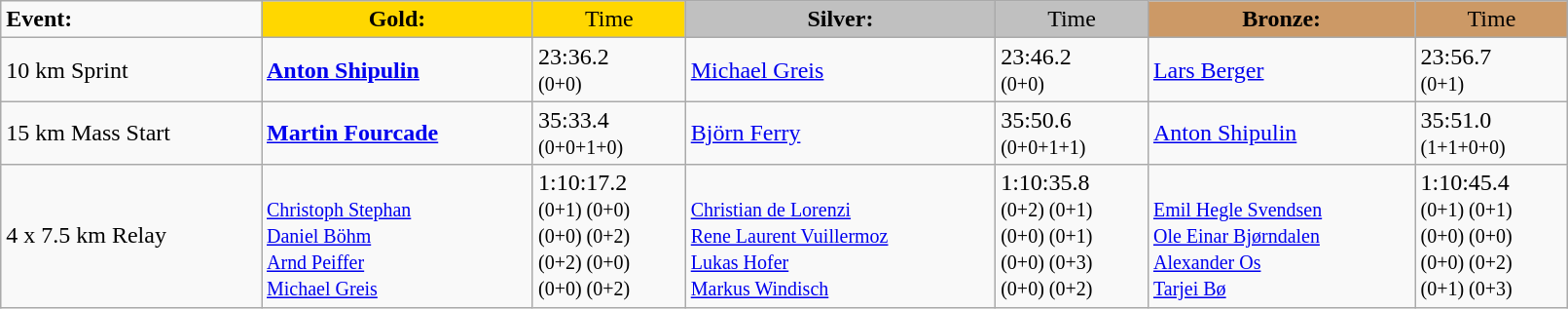<table class="wikitable" width=85%>
<tr>
<td><strong>Event:</strong></td>
<td style="text-align:center;background-color:gold;"><strong>Gold:</strong></td>
<td style="text-align:center;background-color:gold;">Time</td>
<td style="text-align:center;background-color:silver;"><strong>Silver:</strong></td>
<td style="text-align:center;background-color:silver;">Time</td>
<td style="text-align:center;background-color:#CC9966;"><strong>Bronze:</strong></td>
<td style="text-align:center;background-color:#CC9966;">Time</td>
</tr>
<tr>
<td>10 km Sprint<br></td>
<td><strong><a href='#'>Anton Shipulin</a></strong><br><small></small></td>
<td>23:36.2<br><small>(0+0)</small></td>
<td><a href='#'>Michael Greis</a><br><small></small></td>
<td>23:46.2<br><small>(0+0)</small></td>
<td><a href='#'>Lars Berger</a><br><small></small></td>
<td>23:56.7<br><small>(0+1)</small></td>
</tr>
<tr>
<td>15 km Mass Start<br></td>
<td><strong><a href='#'>Martin Fourcade</a></strong><br><small></small></td>
<td>35:33.4<br><small>(0+0+1+0)</small></td>
<td><a href='#'>Björn Ferry</a><br><small></small></td>
<td>35:50.6<br><small>(0+0+1+1)</small></td>
<td><a href='#'>Anton Shipulin</a><br><small></small></td>
<td>35:51.0<br><small>(1+1+0+0)</small></td>
</tr>
<tr>
<td>4 x 7.5 km Relay<br></td>
<td><strong></strong>  <br><small><a href='#'>Christoph Stephan</a><br><a href='#'>Daniel Böhm</a><br><a href='#'>Arnd Peiffer</a><br><a href='#'>Michael Greis</a></small></td>
<td>1:10:17.2<br><small>(0+1) (0+0)<br>(0+0) (0+2)<br>(0+2) (0+0)<br>(0+0) (0+2)</small></td>
<td>  <br><small><a href='#'>Christian de Lorenzi</a><br><a href='#'>Rene Laurent Vuillermoz</a><br><a href='#'>Lukas Hofer</a><br><a href='#'>Markus Windisch</a></small></td>
<td>1:10:35.8<br><small>(0+2) (0+1)<br>(0+0) (0+1)<br>(0+0) (0+3)<br>(0+0) (0+2)</small></td>
<td>  <br><small>  <a href='#'>Emil Hegle Svendsen</a><br><a href='#'>Ole Einar Bjørndalen</a><br><a href='#'>Alexander Os</a><br><a href='#'>Tarjei Bø</a></small></td>
<td>1:10:45.4<br><small>(0+1) (0+1)<br>(0+0) (0+0)<br>(0+0) (0+2)<br>(0+1) (0+3)</small></td>
</tr>
</table>
